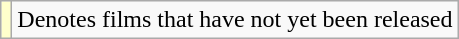<table class="wikitable">
<tr>
<td style="background:#FFFFCC;"></td>
<td>Denotes films that have not yet been released</td>
</tr>
</table>
